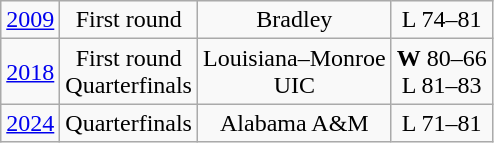<table class="wikitable">
<tr style="text-align:center;">
<td><a href='#'>2009</a></td>
<td>First round</td>
<td>Bradley</td>
<td>L 74–81</td>
</tr>
<tr style="text-align:center;">
<td><a href='#'>2018</a></td>
<td>First round<br>Quarterfinals</td>
<td>Louisiana–Monroe<br>UIC</td>
<td><strong>W</strong> 80–66<br>L 81–83</td>
</tr>
<tr style="text-align:center;">
<td><a href='#'>2024</a></td>
<td>Quarterfinals</td>
<td>Alabama A&M</td>
<td>L 71–81</td>
</tr>
</table>
